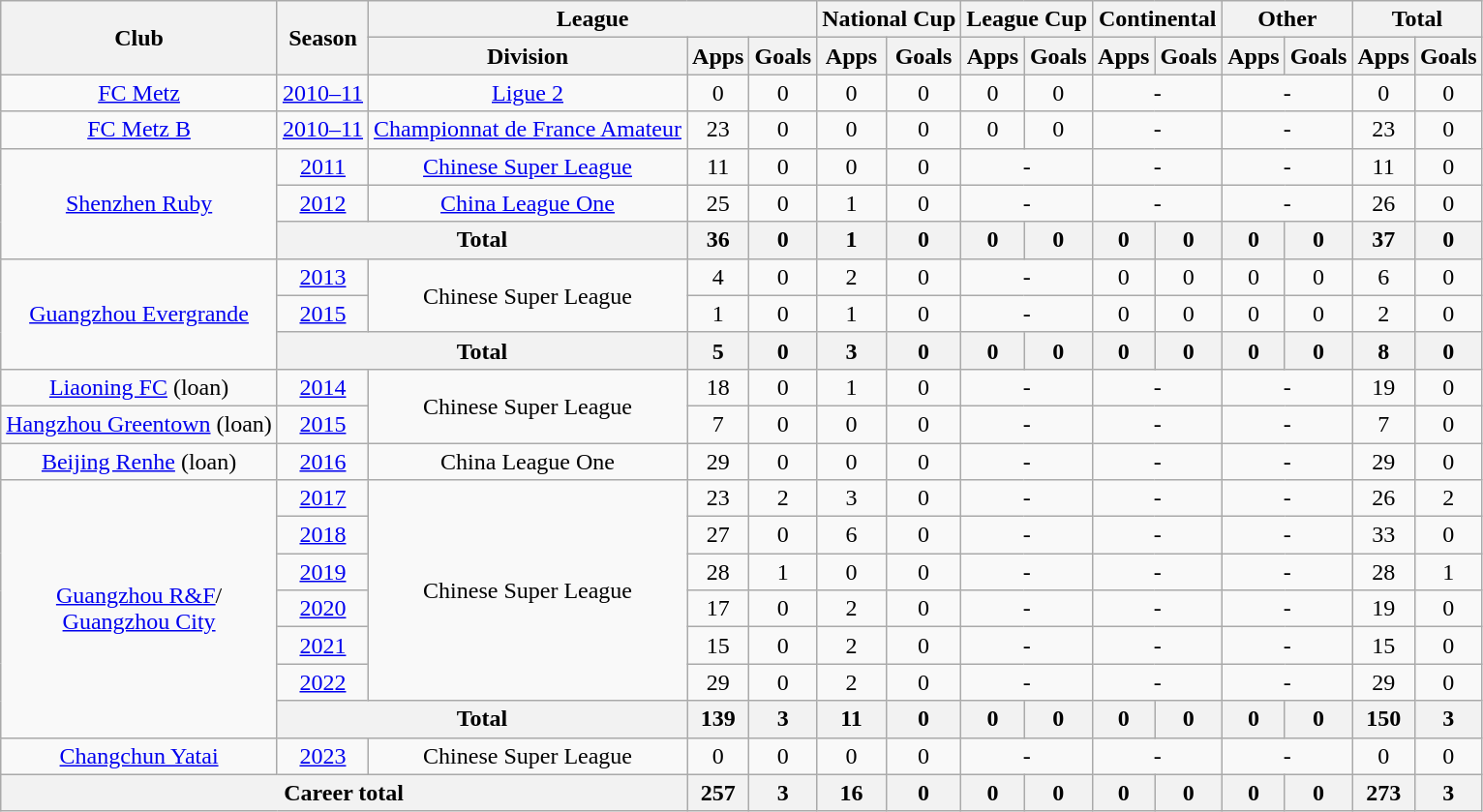<table class="wikitable" style="text-align: center">
<tr>
<th rowspan="2">Club</th>
<th rowspan="2">Season</th>
<th colspan="3">League</th>
<th colspan="2">National Cup</th>
<th colspan="2">League Cup</th>
<th colspan="2">Continental</th>
<th colspan="2">Other</th>
<th colspan="2">Total</th>
</tr>
<tr>
<th>Division</th>
<th>Apps</th>
<th>Goals</th>
<th>Apps</th>
<th>Goals</th>
<th>Apps</th>
<th>Goals</th>
<th>Apps</th>
<th>Goals</th>
<th>Apps</th>
<th>Goals</th>
<th>Apps</th>
<th>Goals</th>
</tr>
<tr>
<td><a href='#'>FC Metz</a></td>
<td><a href='#'>2010–11</a></td>
<td><a href='#'>Ligue 2</a></td>
<td>0</td>
<td>0</td>
<td>0</td>
<td>0</td>
<td>0</td>
<td>0</td>
<td colspan="2">-</td>
<td colspan="2">-</td>
<td>0</td>
<td>0</td>
</tr>
<tr>
<td><a href='#'>FC Metz B</a></td>
<td><a href='#'>2010–11</a></td>
<td><a href='#'>Championnat de France Amateur</a></td>
<td>23</td>
<td>0</td>
<td>0</td>
<td>0</td>
<td>0</td>
<td>0</td>
<td colspan="2">-</td>
<td colspan="2">-</td>
<td>23</td>
<td>0</td>
</tr>
<tr>
<td rowspan="3"><a href='#'>Shenzhen Ruby</a></td>
<td><a href='#'>2011</a></td>
<td><a href='#'>Chinese Super League</a></td>
<td>11</td>
<td>0</td>
<td>0</td>
<td>0</td>
<td colspan="2">-</td>
<td colspan="2">-</td>
<td colspan="2">-</td>
<td>11</td>
<td>0</td>
</tr>
<tr>
<td><a href='#'>2012</a></td>
<td><a href='#'>China League One</a></td>
<td>25</td>
<td>0</td>
<td>1</td>
<td>0</td>
<td colspan="2">-</td>
<td colspan="2">-</td>
<td colspan="2">-</td>
<td>26</td>
<td>0</td>
</tr>
<tr>
<th colspan="2"><strong>Total</strong></th>
<th>36</th>
<th>0</th>
<th>1</th>
<th>0</th>
<th>0</th>
<th>0</th>
<th>0</th>
<th>0</th>
<th>0</th>
<th>0</th>
<th>37</th>
<th>0</th>
</tr>
<tr>
<td rowspan=3><a href='#'>Guangzhou Evergrande</a></td>
<td><a href='#'>2013</a></td>
<td rowspan=2>Chinese Super League</td>
<td>4</td>
<td>0</td>
<td>2</td>
<td>0</td>
<td colspan="2">-</td>
<td>0</td>
<td>0</td>
<td>0</td>
<td>0</td>
<td>6</td>
<td>0</td>
</tr>
<tr>
<td><a href='#'>2015</a></td>
<td>1</td>
<td>0</td>
<td>1</td>
<td>0</td>
<td colspan="2">-</td>
<td>0</td>
<td>0</td>
<td>0</td>
<td>0</td>
<td>2</td>
<td>0</td>
</tr>
<tr>
<th colspan="2"><strong>Total</strong></th>
<th>5</th>
<th>0</th>
<th>3</th>
<th>0</th>
<th>0</th>
<th>0</th>
<th>0</th>
<th>0</th>
<th>0</th>
<th>0</th>
<th>8</th>
<th>0</th>
</tr>
<tr>
<td><a href='#'>Liaoning FC</a> (loan)</td>
<td><a href='#'>2014</a></td>
<td rowspan=2>Chinese Super League</td>
<td>18</td>
<td>0</td>
<td>1</td>
<td>0</td>
<td colspan="2">-</td>
<td colspan="2">-</td>
<td colspan="2">-</td>
<td>19</td>
<td>0</td>
</tr>
<tr>
<td><a href='#'>Hangzhou Greentown</a> (loan)</td>
<td><a href='#'>2015</a></td>
<td>7</td>
<td>0</td>
<td>0</td>
<td>0</td>
<td colspan="2">-</td>
<td colspan="2">-</td>
<td colspan="2">-</td>
<td>7</td>
<td>0</td>
</tr>
<tr>
<td><a href='#'>Beijing Renhe</a> (loan)</td>
<td><a href='#'>2016</a></td>
<td>China League One</td>
<td>29</td>
<td>0</td>
<td>0</td>
<td>0</td>
<td colspan="2">-</td>
<td colspan="2">-</td>
<td colspan="2">-</td>
<td>29</td>
<td>0</td>
</tr>
<tr>
<td rowspan="7"><a href='#'>Guangzhou R&F</a>/ <br><a href='#'>Guangzhou City</a></td>
<td><a href='#'>2017</a></td>
<td rowspan="6">Chinese Super League</td>
<td>23</td>
<td>2</td>
<td>3</td>
<td>0</td>
<td colspan="2">-</td>
<td colspan="2">-</td>
<td colspan="2">-</td>
<td>26</td>
<td>2</td>
</tr>
<tr>
<td><a href='#'>2018</a></td>
<td>27</td>
<td>0</td>
<td>6</td>
<td>0</td>
<td colspan="2">-</td>
<td colspan="2">-</td>
<td colspan="2">-</td>
<td>33</td>
<td>0</td>
</tr>
<tr>
<td><a href='#'>2019</a></td>
<td>28</td>
<td>1</td>
<td>0</td>
<td>0</td>
<td colspan="2">-</td>
<td colspan="2">-</td>
<td colspan="2">-</td>
<td>28</td>
<td>1</td>
</tr>
<tr>
<td><a href='#'>2020</a></td>
<td>17</td>
<td>0</td>
<td>2</td>
<td>0</td>
<td colspan="2">-</td>
<td colspan="2">-</td>
<td colspan="2">-</td>
<td>19</td>
<td>0</td>
</tr>
<tr>
<td><a href='#'>2021</a></td>
<td>15</td>
<td>0</td>
<td>2</td>
<td>0</td>
<td colspan="2">-</td>
<td colspan="2">-</td>
<td colspan="2">-</td>
<td>15</td>
<td>0</td>
</tr>
<tr>
<td><a href='#'>2022</a></td>
<td>29</td>
<td>0</td>
<td>2</td>
<td>0</td>
<td colspan="2">-</td>
<td colspan="2">-</td>
<td colspan="2">-</td>
<td>29</td>
<td>0</td>
</tr>
<tr>
<th colspan="2"><strong>Total</strong></th>
<th>139</th>
<th>3</th>
<th>11</th>
<th>0</th>
<th>0</th>
<th>0</th>
<th>0</th>
<th>0</th>
<th>0</th>
<th>0</th>
<th>150</th>
<th>3</th>
</tr>
<tr>
<td><a href='#'>Changchun Yatai</a></td>
<td><a href='#'>2023</a></td>
<td>Chinese Super League</td>
<td>0</td>
<td>0</td>
<td>0</td>
<td>0</td>
<td colspan="2">-</td>
<td colspan="2">-</td>
<td colspan="2">-</td>
<td>0</td>
<td>0</td>
</tr>
<tr>
<th colspan=3>Career total</th>
<th>257</th>
<th>3</th>
<th>16</th>
<th>0</th>
<th>0</th>
<th>0</th>
<th>0</th>
<th>0</th>
<th>0</th>
<th>0</th>
<th>273</th>
<th>3</th>
</tr>
</table>
